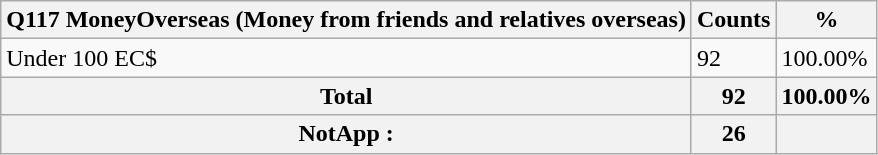<table class="wikitable sortable">
<tr>
<th>Q117 MoneyOverseas (Money from friends and relatives overseas)</th>
<th>Counts</th>
<th>%</th>
</tr>
<tr>
<td>Under 100 EC$</td>
<td>92</td>
<td>100.00%</td>
</tr>
<tr>
<th>Total</th>
<th>92</th>
<th>100.00%</th>
</tr>
<tr>
<th>NotApp :</th>
<th>26</th>
<th></th>
</tr>
</table>
